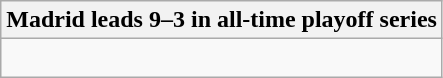<table class="wikitable collapsible collapsed">
<tr>
<th>Madrid leads 9–3 in all-time playoff series</th>
</tr>
<tr>
<td><br>










</td>
</tr>
</table>
